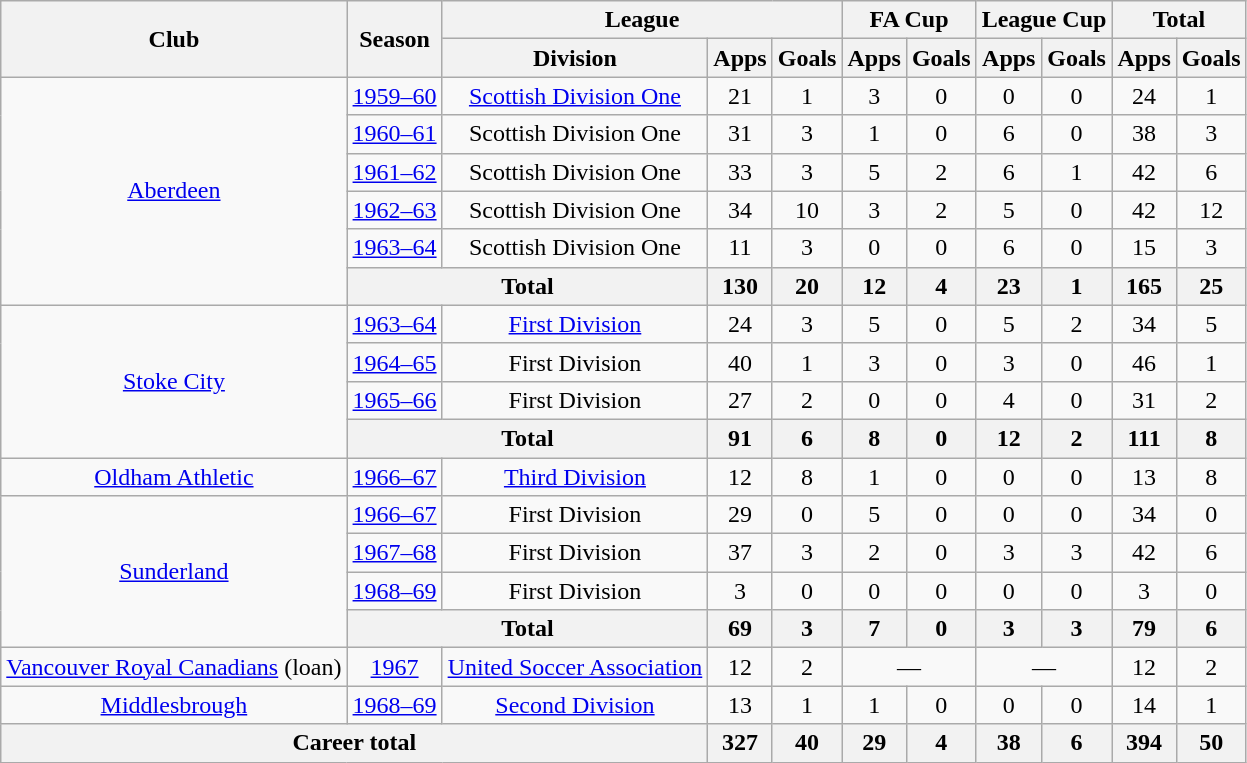<table class="wikitable" style="text-align:center">
<tr>
<th rowspan="2">Club</th>
<th rowspan="2">Season</th>
<th colspan="3">League</th>
<th colspan="2">FA Cup</th>
<th colspan="2">League Cup</th>
<th colspan="2">Total</th>
</tr>
<tr>
<th>Division</th>
<th>Apps</th>
<th>Goals</th>
<th>Apps</th>
<th>Goals</th>
<th>Apps</th>
<th>Goals</th>
<th>Apps</th>
<th>Goals</th>
</tr>
<tr>
<td rowspan="6"><a href='#'>Aberdeen</a></td>
<td><a href='#'>1959–60</a></td>
<td><a href='#'>Scottish Division One</a></td>
<td>21</td>
<td>1</td>
<td>3</td>
<td>0</td>
<td>0</td>
<td>0</td>
<td>24</td>
<td>1</td>
</tr>
<tr>
<td><a href='#'>1960–61</a></td>
<td>Scottish Division One</td>
<td>31</td>
<td>3</td>
<td>1</td>
<td>0</td>
<td>6</td>
<td>0</td>
<td>38</td>
<td>3</td>
</tr>
<tr>
<td><a href='#'>1961–62</a></td>
<td>Scottish Division One</td>
<td>33</td>
<td>3</td>
<td>5</td>
<td>2</td>
<td>6</td>
<td>1</td>
<td>42</td>
<td>6</td>
</tr>
<tr>
<td><a href='#'>1962–63</a></td>
<td>Scottish Division One</td>
<td>34</td>
<td>10</td>
<td>3</td>
<td>2</td>
<td>5</td>
<td>0</td>
<td>42</td>
<td>12</td>
</tr>
<tr>
<td><a href='#'>1963–64</a></td>
<td>Scottish Division One</td>
<td>11</td>
<td>3</td>
<td>0</td>
<td>0</td>
<td>6</td>
<td>0</td>
<td>15</td>
<td>3</td>
</tr>
<tr>
<th colspan="2">Total</th>
<th>130</th>
<th>20</th>
<th>12</th>
<th>4</th>
<th>23</th>
<th>1</th>
<th>165</th>
<th>25</th>
</tr>
<tr>
<td rowspan="4"><a href='#'>Stoke City</a></td>
<td><a href='#'>1963–64</a></td>
<td><a href='#'>First Division</a></td>
<td>24</td>
<td>3</td>
<td>5</td>
<td>0</td>
<td>5</td>
<td>2</td>
<td>34</td>
<td>5</td>
</tr>
<tr>
<td><a href='#'>1964–65</a></td>
<td>First Division</td>
<td>40</td>
<td>1</td>
<td>3</td>
<td>0</td>
<td>3</td>
<td>0</td>
<td>46</td>
<td>1</td>
</tr>
<tr>
<td><a href='#'>1965–66</a></td>
<td>First Division</td>
<td>27</td>
<td>2</td>
<td>0</td>
<td>0</td>
<td>4</td>
<td>0</td>
<td>31</td>
<td>2</td>
</tr>
<tr>
<th colspan="2">Total</th>
<th>91</th>
<th>6</th>
<th>8</th>
<th>0</th>
<th>12</th>
<th>2</th>
<th>111</th>
<th>8</th>
</tr>
<tr>
<td><a href='#'>Oldham Athletic</a></td>
<td><a href='#'>1966–67</a></td>
<td><a href='#'>Third Division</a></td>
<td>12</td>
<td>8</td>
<td>1</td>
<td>0</td>
<td>0</td>
<td>0</td>
<td>13</td>
<td>8</td>
</tr>
<tr>
<td rowspan="4"><a href='#'>Sunderland</a></td>
<td><a href='#'>1966–67</a></td>
<td>First Division</td>
<td>29</td>
<td>0</td>
<td>5</td>
<td>0</td>
<td>0</td>
<td>0</td>
<td>34</td>
<td>0</td>
</tr>
<tr>
<td><a href='#'>1967–68</a></td>
<td>First Division</td>
<td>37</td>
<td>3</td>
<td>2</td>
<td>0</td>
<td>3</td>
<td>3</td>
<td>42</td>
<td>6</td>
</tr>
<tr>
<td><a href='#'>1968–69</a></td>
<td>First Division</td>
<td>3</td>
<td>0</td>
<td>0</td>
<td>0</td>
<td>0</td>
<td>0</td>
<td>3</td>
<td>0</td>
</tr>
<tr>
<th colspan="2">Total</th>
<th>69</th>
<th>3</th>
<th>7</th>
<th>0</th>
<th>3</th>
<th>3</th>
<th>79</th>
<th>6</th>
</tr>
<tr>
<td><a href='#'>Vancouver Royal Canadians</a> (loan)</td>
<td><a href='#'>1967</a></td>
<td><a href='#'>United Soccer Association</a></td>
<td>12</td>
<td>2</td>
<td colspan="2">—</td>
<td colspan="2">—</td>
<td>12</td>
<td>2</td>
</tr>
<tr>
<td><a href='#'>Middlesbrough</a></td>
<td><a href='#'>1968–69</a></td>
<td><a href='#'>Second Division</a></td>
<td>13</td>
<td>1</td>
<td>1</td>
<td>0</td>
<td>0</td>
<td>0</td>
<td>14</td>
<td>1</td>
</tr>
<tr>
<th colspan="3">Career total</th>
<th>327</th>
<th>40</th>
<th>29</th>
<th>4</th>
<th>38</th>
<th>6</th>
<th>394</th>
<th>50</th>
</tr>
</table>
